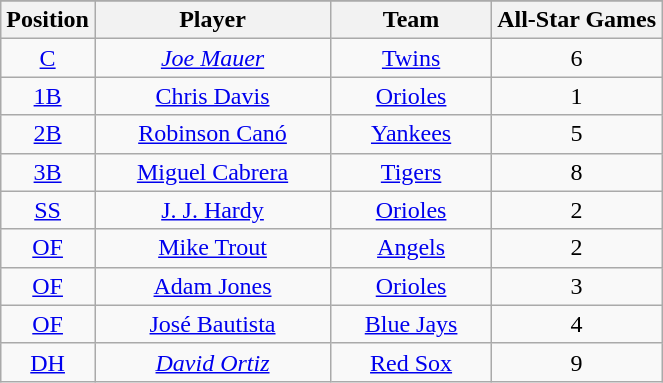<table class="wikitable sortable" style="text-align:center;">
<tr>
</tr>
<tr>
<th>Position</th>
<th style="width:150px;">Player</th>
<th style="width:100px;">Team</th>
<th>All-Star Games</th>
</tr>
<tr>
<td><a href='#'>C</a></td>
<td><em><a href='#'>Joe Mauer</a></em></td>
<td><a href='#'>Twins</a></td>
<td>6</td>
</tr>
<tr>
<td><a href='#'>1B</a></td>
<td><a href='#'>Chris Davis</a></td>
<td><a href='#'>Orioles</a></td>
<td>1</td>
</tr>
<tr>
<td><a href='#'>2B</a></td>
<td><a href='#'>Robinson Canó</a></td>
<td><a href='#'>Yankees</a></td>
<td>5</td>
</tr>
<tr>
<td><a href='#'>3B</a></td>
<td><a href='#'>Miguel Cabrera</a></td>
<td><a href='#'>Tigers</a></td>
<td>8</td>
</tr>
<tr>
<td><a href='#'>SS</a></td>
<td><a href='#'>J. J. Hardy</a></td>
<td><a href='#'>Orioles</a></td>
<td>2</td>
</tr>
<tr>
<td><a href='#'>OF</a></td>
<td><a href='#'>Mike Trout</a></td>
<td><a href='#'>Angels</a></td>
<td>2</td>
</tr>
<tr>
<td><a href='#'>OF</a></td>
<td><a href='#'>Adam Jones</a></td>
<td><a href='#'>Orioles</a></td>
<td>3</td>
</tr>
<tr>
<td><a href='#'>OF</a></td>
<td><a href='#'>José Bautista</a></td>
<td><a href='#'>Blue Jays</a></td>
<td>4</td>
</tr>
<tr>
<td><a href='#'>DH</a></td>
<td><em><a href='#'>David Ortiz</a></em></td>
<td><a href='#'>Red Sox</a></td>
<td>9</td>
</tr>
</table>
